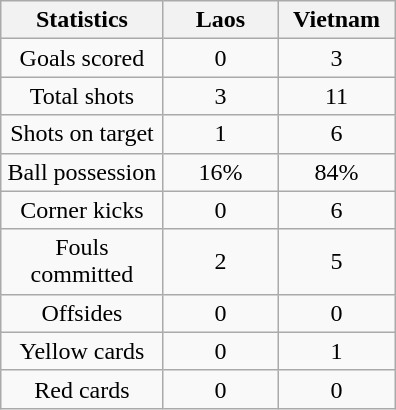<table class="wikitable" style="text-align:center;margin: auto">
<tr>
<th scope=col width=100>Statistics</th>
<th scope=col width=70>Laos</th>
<th scope=col width=70>Vietnam</th>
</tr>
<tr>
<td>Goals scored</td>
<td>0</td>
<td>3</td>
</tr>
<tr>
<td>Total shots</td>
<td>3</td>
<td>11</td>
</tr>
<tr>
<td>Shots on target</td>
<td>1</td>
<td>6</td>
</tr>
<tr>
<td>Ball possession</td>
<td>16%</td>
<td>84%</td>
</tr>
<tr>
<td>Corner kicks</td>
<td>0</td>
<td>6</td>
</tr>
<tr>
<td>Fouls committed</td>
<td>2</td>
<td>5</td>
</tr>
<tr>
<td>Offsides</td>
<td>0</td>
<td>0</td>
</tr>
<tr>
<td>Yellow cards</td>
<td>0</td>
<td>1</td>
</tr>
<tr>
<td>Red cards</td>
<td>0</td>
<td>0</td>
</tr>
</table>
